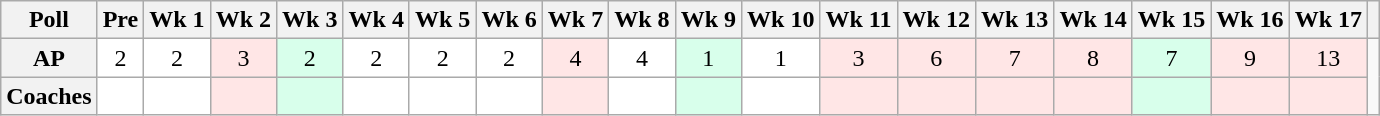<table class="wikitable" style="white-space:nowrap;">
<tr>
<th>Poll</th>
<th>Pre</th>
<th>Wk 1</th>
<th>Wk 2</th>
<th>Wk 3</th>
<th>Wk 4</th>
<th>Wk 5</th>
<th>Wk 6</th>
<th>Wk 7</th>
<th>Wk 8</th>
<th>Wk 9</th>
<th>Wk 10</th>
<th>Wk 11</th>
<th>Wk 12</th>
<th>Wk 13</th>
<th>Wk 14</th>
<th>Wk 15</th>
<th>Wk 16</th>
<th>Wk 17</th>
<th></th>
</tr>
<tr style="text-align:center;">
<th>AP</th>
<td style="background:#FFF;">2</td>
<td style="background:#FFF;">2</td>
<td style="background:#FFE6E6;">3</td>
<td style="background:#D8FFEB;">2</td>
<td style="background:#FFF;">2</td>
<td style="background:#FFF;">2</td>
<td style="background:#FFF;">2</td>
<td style="background:#FFE6E6;">4</td>
<td style="background:#FFF;">4</td>
<td style="background:#D8FFEB;">1</td>
<td style="background:#FFF;">1</td>
<td style="background:#FFE6E6;">3</td>
<td style="background:#FFE6E6;">6</td>
<td style="background:#FFE6E6;">7</td>
<td style="background:#FFE6E6;">8</td>
<td style="background:#D8FFEB;">7</td>
<td style="background:#FFE6E6;">9</td>
<td style="background:#FFE6E6;">13</td>
</tr>
<tr style="text-align:center;">
<th>Coaches</th>
<td style="background:#FFF;"></td>
<td style="background:#FFF;"></td>
<td style="background:#FFE6E6;"></td>
<td style="background:#D8FFEB;"></td>
<td style="background:#FFF;"></td>
<td style="background:#FFF;"></td>
<td style="background:#FFF;"></td>
<td style="background:#FFE6E6;"></td>
<td style="background:#FFF;"></td>
<td style="background:#D8FFEB;"></td>
<td style="background:#FFF;"></td>
<td style="background:#FFE6E6;"></td>
<td style="background:#FFE6E6;"></td>
<td style="background:#FFE6E6;"></td>
<td style="background:#FFE6E6;"></td>
<td style="background:#D8FFEB;"></td>
<td style="background:#FFE6E6;"></td>
<td style="background:#FFE6E6;"></td>
</tr>
</table>
